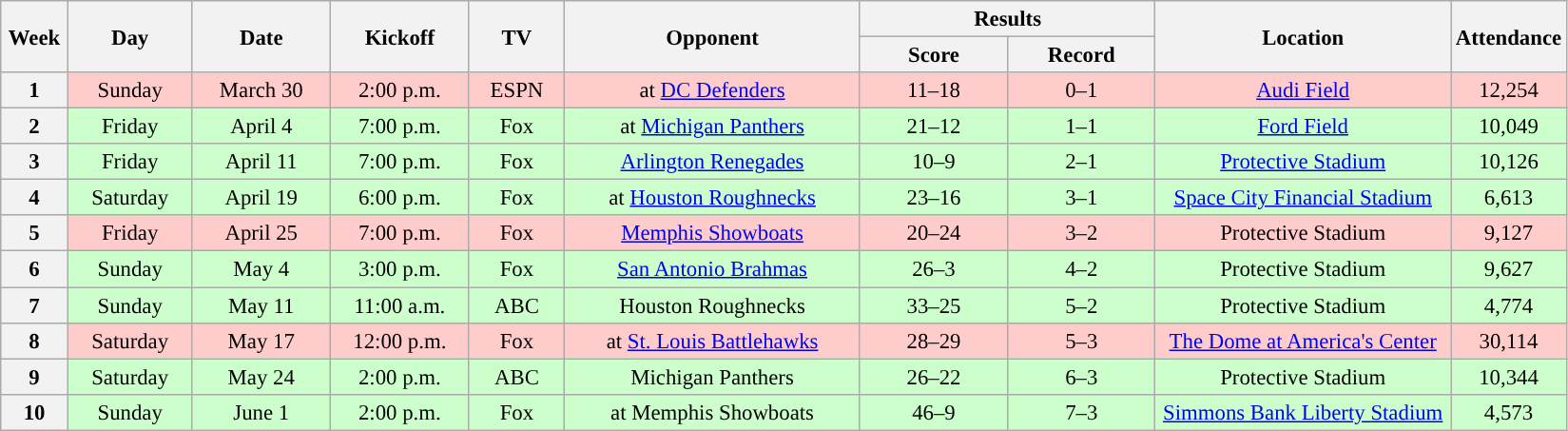<table class="wikitable" style="text-align:center; font-size: 95%;">
<tr>
<th rowspan="2" width="40">Week</th>
<th rowspan="2" width="80">Day</th>
<th rowspan="2" width="90">Date</th>
<th rowspan="2" width="90">Kickoff</th>
<th rowspan="2" width="60">TV</th>
<th rowspan="2" width="200">Opponent</th>
<th colspan="2" width="200">Results</th>
<th rowspan="2" width="200">Location</th>
<th rowspan="2">Attendance</th>
</tr>
<tr>
<th width="60">Score</th>
<th width="60">Record</th>
</tr>
<tr style="background:#ffcccc">
<th>1</th>
<td>Sunday</td>
<td>March 30</td>
<td>2:00 p.m.</td>
<td>ESPN</td>
<td>at <a href='#'>DC Defenders</a></td>
<td>11–18</td>
<td>0–1</td>
<td><a href='#'>Audi Field</a></td>
<td>12,254</td>
</tr>
<tr style="background:#ccffcc">
<th>2</th>
<td>Friday</td>
<td>April 4</td>
<td>7:00 p.m.</td>
<td>Fox</td>
<td>at <a href='#'>Michigan Panthers</a></td>
<td>21–12</td>
<td>1–1</td>
<td><a href='#'>Ford Field</a></td>
<td>10,049</td>
</tr>
<tr style="background:#ccffcc">
<th>3</th>
<td>Friday</td>
<td>April 11</td>
<td>7:00 p.m.</td>
<td>Fox</td>
<td><a href='#'>Arlington Renegades</a></td>
<td>10–9</td>
<td>2–1</td>
<td><a href='#'>Protective Stadium</a></td>
<td>10,126</td>
</tr>
<tr style="background:#ccffcc">
<th>4</th>
<td>Saturday</td>
<td>April 19</td>
<td>6:00 p.m.</td>
<td>Fox</td>
<td>at <a href='#'>Houston Roughnecks</a></td>
<td>23–16</td>
<td>3–1</td>
<td><a href='#'>Space City Financial Stadium</a></td>
<td>6,613</td>
</tr>
<tr style="background:#ffcccc">
<th>5</th>
<td>Friday</td>
<td>April 25</td>
<td>7:00 p.m.</td>
<td>Fox</td>
<td><a href='#'>Memphis Showboats</a></td>
<td>20–24</td>
<td>3–2</td>
<td>Protective Stadium</td>
<td>9,127</td>
</tr>
<tr style="background:#ccffcc">
<th>6</th>
<td>Sunday</td>
<td>May 4</td>
<td>3:00 p.m.</td>
<td>Fox</td>
<td><a href='#'>San Antonio Brahmas</a></td>
<td>26–3</td>
<td>4–2</td>
<td>Protective Stadium</td>
<td>9,627</td>
</tr>
<tr style="background:#ccffcc">
<th>7</th>
<td>Sunday</td>
<td>May 11</td>
<td>11:00 a.m.</td>
<td>ABC</td>
<td>Houston Roughnecks</td>
<td>33–25</td>
<td>5–2</td>
<td>Protective Stadium</td>
<td>4,774</td>
</tr>
<tr style="background:#ffcccc">
<th>8</th>
<td>Saturday</td>
<td>May 17</td>
<td>12:00 p.m.</td>
<td>Fox</td>
<td>at <a href='#'>St. Louis Battlehawks</a></td>
<td>28–29</td>
<td>5–3</td>
<td><a href='#'>The Dome at America's Center</a></td>
<td>30,114</td>
</tr>
<tr style="background:#ccffcc">
<th>9</th>
<td>Saturday</td>
<td>May 24</td>
<td>2:00 p.m.</td>
<td>ABC</td>
<td>Michigan Panthers</td>
<td>26–22</td>
<td>6–3</td>
<td>Protective Stadium</td>
<td>10,344</td>
</tr>
<tr style="background:#ccffcc">
<th>10</th>
<td>Sunday</td>
<td>June 1</td>
<td>2:00 p.m.</td>
<td>Fox</td>
<td>at Memphis Showboats</td>
<td>46–9</td>
<td>7–3</td>
<td><a href='#'>Simmons Bank Liberty Stadium</a></td>
<td>4,573</td>
</tr>
</table>
